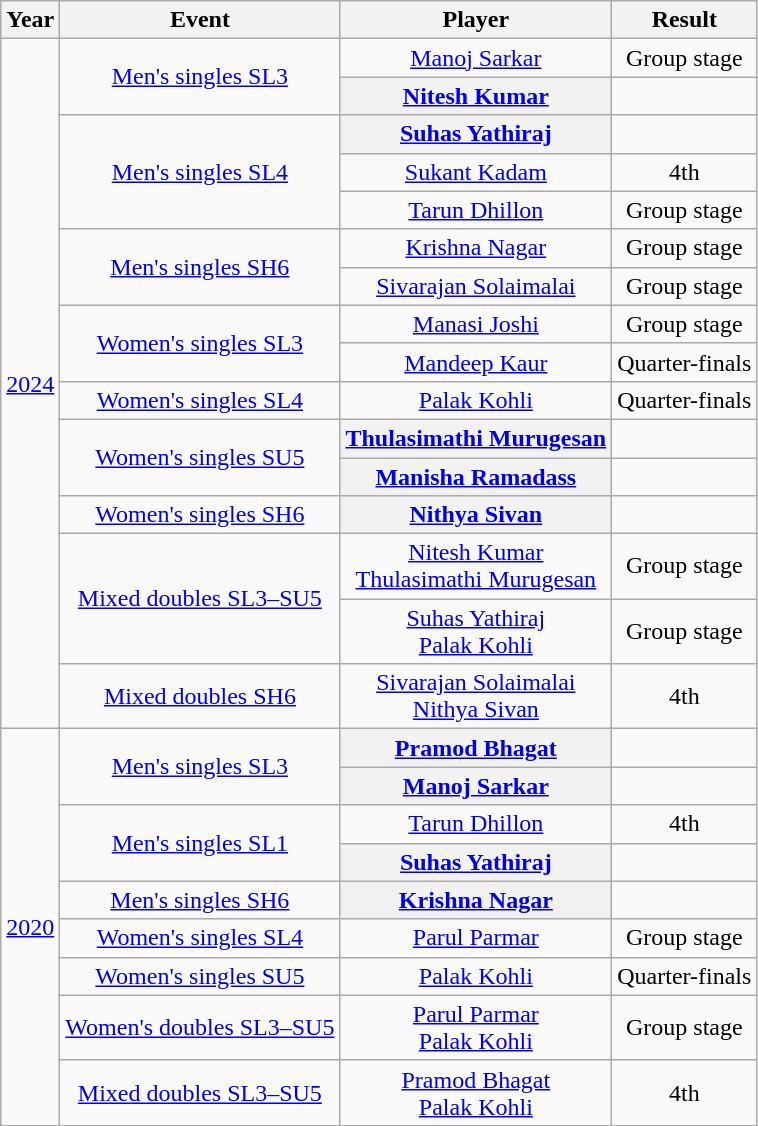<table class="wikitable" style="text-align:center;">
<tr>
<th>Year</th>
<th>Event</th>
<th>Player</th>
<th>Result</th>
</tr>
<tr>
<td rowspan=16><a href='#'>2024</a></td>
<td rowspan=2><a href='#'>Men's singles SL3</a></td>
<td><a href='#'>Manoj Sarkar</a></td>
<td>Group stage</td>
</tr>
<tr>
<th><a href='#'>Nitesh Kumar</a></th>
<td></td>
</tr>
<tr>
<td rowspan=3><a href='#'>Men's singles SL4</a></td>
<th><a href='#'>Suhas Yathiraj</a></th>
<td></td>
</tr>
<tr>
<td><a href='#'>Sukant Kadam</a></td>
<td>4th</td>
</tr>
<tr>
<td><a href='#'>Tarun Dhillon</a></td>
<td>Group stage</td>
</tr>
<tr>
<td rowspan=2><a href='#'>Men's singles SH6</a></td>
<td><a href='#'>Krishna Nagar</a></td>
<td>Group stage</td>
</tr>
<tr>
<td><a href='#'>Sivarajan Solaimalai</a></td>
<td>Group stage</td>
</tr>
<tr>
<td rowspan=2><a href='#'>Women's singles SL3</a></td>
<td><a href='#'>Manasi Joshi</a></td>
<td>Group stage</td>
</tr>
<tr>
<td><a href='#'>Mandeep Kaur</a></td>
<td>Quarter-finals</td>
</tr>
<tr>
<td><a href='#'>Women's singles SL4</a></td>
<td><a href='#'>Palak Kohli</a></td>
<td>Quarter-finals</td>
</tr>
<tr>
<td rowspan=2><a href='#'>Women's singles SU5</a></td>
<th><a href='#'>Thulasimathi Murugesan</a></th>
<td></td>
</tr>
<tr>
<th><a href='#'>Manisha Ramadass</a></th>
<td></td>
</tr>
<tr>
<td><a href='#'>Women's singles SH6</a></td>
<th><a href='#'>Nithya Sivan</a></th>
<td></td>
</tr>
<tr>
<td rowspan=2><a href='#'>Mixed doubles SL3–SU5</a></td>
<td><a href='#'>Nitesh Kumar</a><br><a href='#'>Thulasimathi Murugesan</a></td>
<td>Group stage</td>
</tr>
<tr>
<td><a href='#'>Suhas Yathiraj</a><br><a href='#'>Palak Kohli</a></td>
<td>Group stage</td>
</tr>
<tr>
<td><a href='#'>Mixed doubles SH6</a></td>
<td><a href='#'>Sivarajan Solaimalai</a><br><a href='#'>Nithya Sivan</a></td>
<td>4th</td>
</tr>
<tr>
<td rowspan=9><a href='#'>2020</a></td>
<td rowspan=2><a href='#'>Men's singles SL3</a></td>
<th><a href='#'>Pramod Bhagat</a></th>
<td></td>
</tr>
<tr>
<th><a href='#'>Manoj Sarkar</a></th>
<td></td>
</tr>
<tr>
<td rowspan=2><a href='#'>Men's singles SL1</a></td>
<td><a href='#'>Tarun Dhillon</a></td>
<td>4th</td>
</tr>
<tr>
<th><a href='#'>Suhas Yathiraj</a></th>
<td></td>
</tr>
<tr>
<td><a href='#'>Men's singles SH6</a></td>
<th><a href='#'>Krishna Nagar</a></th>
<td></td>
</tr>
<tr>
<td><a href='#'>Women's singles SL4</a></td>
<td><a href='#'>Parul Parmar</a></td>
<td>Group stage</td>
</tr>
<tr>
<td><a href='#'>Women's singles SU5</a></td>
<td><a href='#'>Palak Kohli</a></td>
<td>Quarter-finals</td>
</tr>
<tr>
<td><a href='#'>Women's doubles SL3–SU5</a></td>
<td><a href='#'>Parul Parmar</a><br><a href='#'>Palak Kohli</a></td>
<td>Group stage</td>
</tr>
<tr>
<td><a href='#'>Mixed doubles SL3–SU5</a></td>
<td><a href='#'>Pramod Bhagat</a><br><a href='#'>Palak Kohli</a></td>
<td>4th</td>
</tr>
</table>
